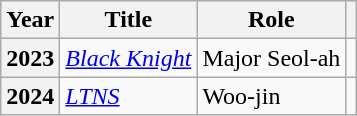<table class="wikitable plainrowheaders sortable">
<tr>
<th scope="col">Year</th>
<th scope="col">Title</th>
<th scope="col">Role</th>
<th scope="col" class="unsortable"></th>
</tr>
<tr>
<th scope="row">2023</th>
<td><em><a href='#'>Black Knight</a></em></td>
<td>Major Seol-ah</td>
<td style="text-align:center"></td>
</tr>
<tr>
<th scope="row">2024</th>
<td><em><a href='#'>LTNS</a></em></td>
<td>Woo-jin</td>
<td style="text-align:center"></td>
</tr>
</table>
